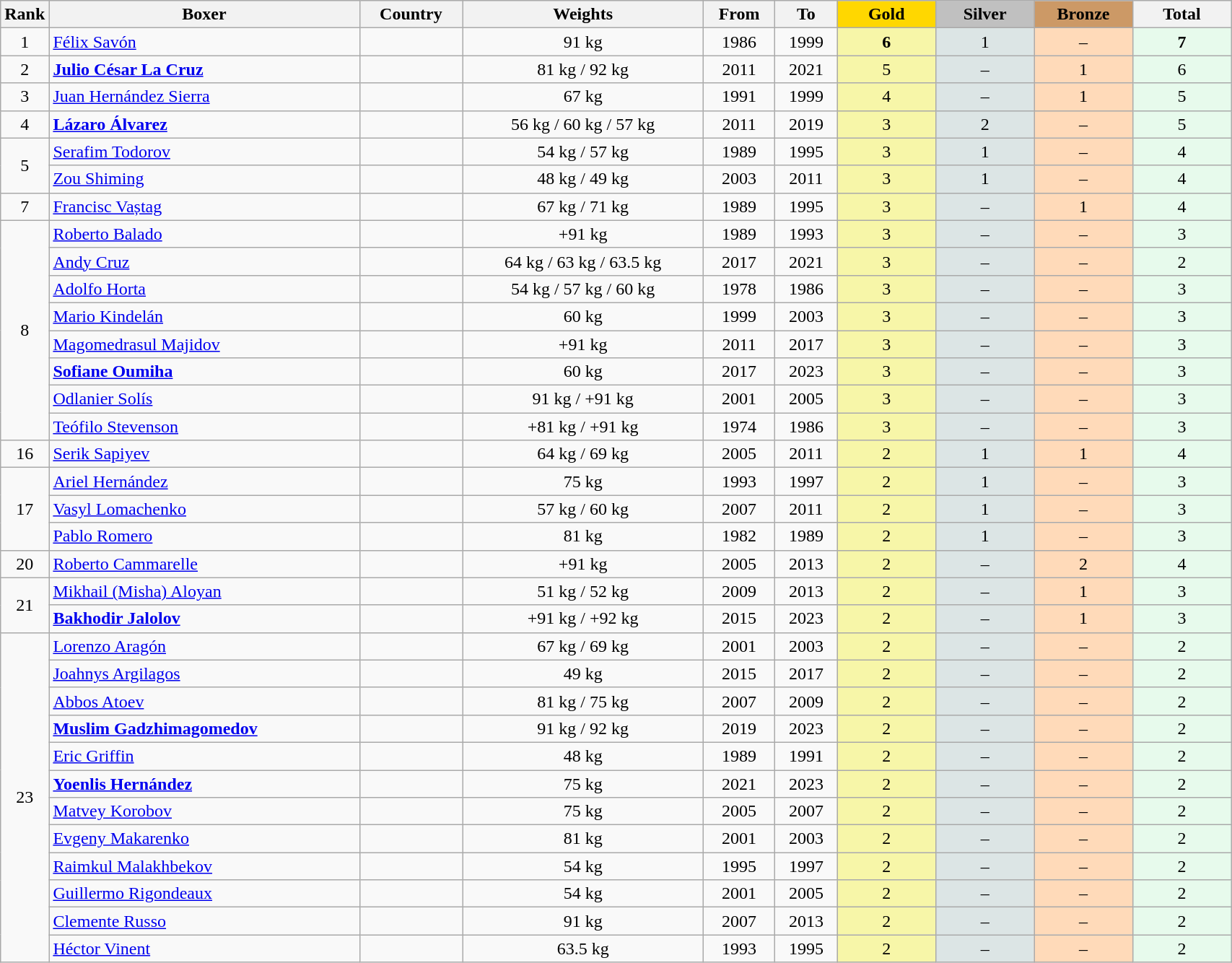<table class="wikitable sortable" width=90% style="text-align:center;">
<tr style="background-color:#EDEDED;">
<th class="hintergrundfarbe5" style="width:1em">Rank</th>
<th class="hintergrundfarbe5">Boxer</th>
<th class="hintergrundfarbe5">Country</th>
<th class="hintergrundfarbe5">Weights</th>
<th class="hintergrundfarbe5">From</th>
<th class="hintergrundfarbe5">To</th>
<th style="background:    gold; width:8%">Gold</th>
<th style="background:  silver; width:8%">Silver</th>
<th style="background: #CC9966; width:8%">Bronze</th>
<th class="hintergrundfarbe5" style="width:8%">Total</th>
</tr>
<tr>
<td>1</td>
<td align="left"><a href='#'>Félix Savón</a></td>
<td align="left"></td>
<td>91 kg</td>
<td>1986</td>
<td>1999</td>
<td bgcolor="#F7F6A8"><strong>6</strong></td>
<td bgcolor="#DCE5E5">1</td>
<td bgcolor="#FFDAB9">–</td>
<td bgcolor="#E7FAEC"><strong>7</strong></td>
</tr>
<tr align="center">
<td>2</td>
<td align="left"><strong><a href='#'>Julio César La Cruz</a></strong></td>
<td align="left"></td>
<td>81 kg / 92 kg</td>
<td>2011</td>
<td>2021</td>
<td bgcolor="#F7F6A8">5</td>
<td bgcolor="#DCE5E5">–</td>
<td bgcolor="#FFDAB9">1</td>
<td bgcolor="#E7FAEC">6</td>
</tr>
<tr align="center">
<td>3</td>
<td align="left"><a href='#'>Juan Hernández Sierra</a></td>
<td align="left"></td>
<td>67 kg</td>
<td>1991</td>
<td>1999</td>
<td bgcolor="#F7F6A8">4</td>
<td bgcolor="#DCE5E5">–</td>
<td bgcolor="#FFDAB9">1</td>
<td bgcolor="#E7FAEC">5</td>
</tr>
<tr align="center">
<td>4</td>
<td align="left"><strong><a href='#'>Lázaro Álvarez</a></strong></td>
<td align="left"></td>
<td>56 kg / 60 kg / 57 kg</td>
<td>2011</td>
<td>2019</td>
<td bgcolor="#F7F6A8">3</td>
<td bgcolor="#DCE5E5">2</td>
<td bgcolor="#FFDAB9">–</td>
<td bgcolor="#E7FAEC">5</td>
</tr>
<tr align="center">
<td rowspan="2">5</td>
<td align="left"><a href='#'>Serafim Todorov</a></td>
<td align="left"></td>
<td>54 kg / 57 kg</td>
<td>1989</td>
<td>1995</td>
<td bgcolor="#F7F6A8">3</td>
<td bgcolor="#DCE5E5">1</td>
<td bgcolor="#FFDAB9">–</td>
<td bgcolor="#E7FAEC">4</td>
</tr>
<tr align="center">
<td align="left"><a href='#'>Zou Shiming</a></td>
<td align="left"></td>
<td>48 kg / 49 kg</td>
<td>2003</td>
<td>2011</td>
<td bgcolor="#F7F6A8">3</td>
<td bgcolor="#DCE5E5">1</td>
<td bgcolor="#FFDAB9">–</td>
<td bgcolor="#E7FAEC">4</td>
</tr>
<tr align="center">
<td>7</td>
<td align="left"><a href='#'>Francisc Vaștag</a></td>
<td align="left"></td>
<td>67 kg / 71 kg</td>
<td>1989</td>
<td>1995</td>
<td bgcolor="#F7F6A8">3</td>
<td bgcolor="#DCE5E5">–</td>
<td bgcolor="#FFDAB9">1</td>
<td bgcolor="#E7FAEC">4</td>
</tr>
<tr align="center">
<td rowspan="8">8</td>
<td align="left"><a href='#'>Roberto Balado</a></td>
<td align="left"></td>
<td>+91 kg</td>
<td>1989</td>
<td>1993</td>
<td bgcolor="#F7F6A8">3</td>
<td bgcolor="#DCE5E5">–</td>
<td bgcolor="#FFDAB9">–</td>
<td bgcolor="#E7FAEC">3</td>
</tr>
<tr align="center">
<td align="left"><a href='#'>Andy Cruz</a></td>
<td align="left"></td>
<td>64 kg / 63 kg / 63.5 kg</td>
<td>2017</td>
<td>2021</td>
<td bgcolor="#F7F6A8">3</td>
<td bgcolor="#DCE5E5">–</td>
<td bgcolor="#FFDAB9">–</td>
<td bgcolor="#E7FAEC">2</td>
</tr>
<tr align="center">
<td align="left"><a href='#'>Adolfo Horta</a></td>
<td align="left"></td>
<td>54 kg / 57 kg / 60 kg</td>
<td>1978</td>
<td>1986</td>
<td bgcolor="#F7F6A8">3</td>
<td bgcolor="#DCE5E5">–</td>
<td bgcolor="#FFDAB9">–</td>
<td bgcolor="#E7FAEC">3</td>
</tr>
<tr align="center">
<td align="left"><a href='#'>Mario Kindelán</a></td>
<td align="left"></td>
<td>60 kg</td>
<td>1999</td>
<td>2003</td>
<td bgcolor="#F7F6A8">3</td>
<td bgcolor="#DCE5E5">–</td>
<td bgcolor="#FFDAB9">–</td>
<td bgcolor="#E7FAEC">3</td>
</tr>
<tr align="center">
<td align="left"><a href='#'>Magomedrasul Majidov</a></td>
<td align="left"></td>
<td>+91 kg</td>
<td>2011</td>
<td>2017</td>
<td bgcolor="#F7F6A8">3</td>
<td bgcolor="#DCE5E5">–</td>
<td bgcolor="#FFDAB9">–</td>
<td bgcolor="#E7FAEC">3</td>
</tr>
<tr align="center">
<td align="left"><strong><a href='#'>Sofiane Oumiha</a></strong></td>
<td align="left"></td>
<td>60 kg</td>
<td>2017</td>
<td>2023</td>
<td bgcolor="#F7F6A8">3</td>
<td bgcolor="#DCE5E5">–</td>
<td bgcolor="#FFDAB9">–</td>
<td bgcolor="#E7FAEC">3</td>
</tr>
<tr align="center">
<td align="left"><a href='#'>Odlanier Solís</a></td>
<td align="left"></td>
<td>91 kg / +91 kg</td>
<td>2001</td>
<td>2005</td>
<td bgcolor="#F7F6A8">3</td>
<td bgcolor="#DCE5E5">–</td>
<td bgcolor="#FFDAB9">–</td>
<td bgcolor="#E7FAEC">3</td>
</tr>
<tr align="center">
<td align="left"><a href='#'>Teófilo Stevenson</a></td>
<td align="left"></td>
<td>+81 kg / +91 kg</td>
<td>1974</td>
<td>1986</td>
<td bgcolor="#F7F6A8">3</td>
<td bgcolor="#DCE5E5">–</td>
<td bgcolor="#FFDAB9">–</td>
<td bgcolor="#E7FAEC">3</td>
</tr>
<tr align="center">
<td>16</td>
<td align="left"><a href='#'>Serik Sapiyev</a></td>
<td align="left"></td>
<td>64 kg / 69 kg</td>
<td>2005</td>
<td>2011</td>
<td bgcolor="#F7F6A8">2</td>
<td bgcolor="#DCE5E5">1</td>
<td bgcolor="#FFDAB9">1</td>
<td bgcolor="#E7FAEC">4</td>
</tr>
<tr align="center">
<td rowspan="3">17</td>
<td align="left"><a href='#'>Ariel Hernández</a></td>
<td align="left"></td>
<td>75 kg</td>
<td>1993</td>
<td>1997</td>
<td bgcolor="#F7F6A8">2</td>
<td bgcolor="#DCE5E5">1</td>
<td bgcolor="#FFDAB9">–</td>
<td bgcolor="#E7FAEC">3</td>
</tr>
<tr align="center">
<td align="left"><a href='#'>Vasyl Lomachenko</a></td>
<td align="left"></td>
<td>57 kg / 60 kg</td>
<td>2007</td>
<td>2011</td>
<td bgcolor="#F7F6A8">2</td>
<td bgcolor="#DCE5E5">1</td>
<td bgcolor="#FFDAB9">–</td>
<td bgcolor="#E7FAEC">3</td>
</tr>
<tr align="center">
<td align="left"><a href='#'>Pablo Romero</a></td>
<td align="left"></td>
<td>81 kg</td>
<td>1982</td>
<td>1989</td>
<td bgcolor="#F7F6A8">2</td>
<td bgcolor="#DCE5E5">1</td>
<td bgcolor="#FFDAB9">–</td>
<td bgcolor="#E7FAEC">3</td>
</tr>
<tr align="center">
<td>20</td>
<td align="left"><a href='#'>Roberto Cammarelle</a></td>
<td align="left"></td>
<td>+91 kg</td>
<td>2005</td>
<td>2013</td>
<td bgcolor="#F7F6A8">2</td>
<td bgcolor="#DCE5E5">–</td>
<td bgcolor="#FFDAB9">2</td>
<td bgcolor="#E7FAEC">4</td>
</tr>
<tr align="center">
<td rowspan="2">21</td>
<td align="left"><a href='#'>Mikhail (Misha) Aloyan</a></td>
<td align="left"></td>
<td>51 kg / 52 kg</td>
<td>2009</td>
<td>2013</td>
<td bgcolor="#F7F6A8">2</td>
<td bgcolor="#DCE5E5">–</td>
<td bgcolor="#FFDAB9">1</td>
<td bgcolor="#E7FAEC">3</td>
</tr>
<tr align="center">
<td align="left"><strong><a href='#'>Bakhodir Jalolov</a></strong></td>
<td align="left"></td>
<td>+91 kg / +92 kg</td>
<td>2015</td>
<td>2023</td>
<td bgcolor="#F7F6A8">2</td>
<td bgcolor="#DCE5E5">–</td>
<td bgcolor="#FFDAB9">1</td>
<td bgcolor="#E7FAEC">3</td>
</tr>
<tr align="center">
<td rowspan="12">23</td>
<td align="left"><a href='#'>Lorenzo Aragón</a></td>
<td align="left"></td>
<td>67 kg / 69 kg</td>
<td>2001</td>
<td>2003</td>
<td bgcolor="#F7F6A8">2</td>
<td bgcolor="#DCE5E5">–</td>
<td bgcolor="#FFDAB9">–</td>
<td bgcolor="#E7FAEC">2</td>
</tr>
<tr align="center">
<td align="left"><a href='#'>Joahnys Argilagos</a></td>
<td align="left"></td>
<td>49 kg</td>
<td>2015</td>
<td>2017</td>
<td bgcolor="#F7F6A8">2</td>
<td bgcolor="#DCE5E5">–</td>
<td bgcolor="#FFDAB9">–</td>
<td bgcolor="#E7FAEC">2</td>
</tr>
<tr align="center">
<td align="left"><a href='#'>Abbos Atoev</a></td>
<td align="left"></td>
<td>81 kg / 75 kg</td>
<td>2007</td>
<td>2009</td>
<td bgcolor="#F7F6A8">2</td>
<td bgcolor="#DCE5E5">–</td>
<td bgcolor="#FFDAB9">–</td>
<td bgcolor="#E7FAEC">2</td>
</tr>
<tr align="center">
<td align="left"><strong><a href='#'>Muslim Gadzhimagomedov</a></strong></td>
<td align="left"></td>
<td>91 kg / 92 kg</td>
<td>2019</td>
<td>2023</td>
<td bgcolor="#F7F6A8">2</td>
<td bgcolor="#DCE5E5">–</td>
<td bgcolor="#FFDAB9">–</td>
<td bgcolor="#E7FAEC">2</td>
</tr>
<tr align="center">
<td align="left"><a href='#'>Eric Griffin</a></td>
<td align="left"></td>
<td>48 kg</td>
<td>1989</td>
<td>1991</td>
<td bgcolor="#F7F6A8">2</td>
<td bgcolor="#DCE5E5">–</td>
<td bgcolor="#FFDAB9">–</td>
<td bgcolor="#E7FAEC">2</td>
</tr>
<tr align="center">
<td align="left"><strong><a href='#'>Yoenlis Hernández</a></strong></td>
<td align="left"></td>
<td>75 kg</td>
<td>2021</td>
<td>2023</td>
<td bgcolor="#F7F6A8">2</td>
<td bgcolor="#DCE5E5">–</td>
<td bgcolor="#FFDAB9">–</td>
<td bgcolor="#E7FAEC">2</td>
</tr>
<tr align="center">
<td align="left"><a href='#'>Matvey Korobov</a></td>
<td align="left"></td>
<td>75 kg</td>
<td>2005</td>
<td>2007</td>
<td bgcolor="#F7F6A8">2</td>
<td bgcolor="#DCE5E5">–</td>
<td bgcolor="#FFDAB9">–</td>
<td bgcolor="#E7FAEC">2</td>
</tr>
<tr align="center">
<td align="left"><a href='#'>Evgeny Makarenko</a></td>
<td align="left"></td>
<td>81 kg</td>
<td>2001</td>
<td>2003</td>
<td bgcolor="#F7F6A8">2</td>
<td bgcolor="#DCE5E5">–</td>
<td bgcolor="#FFDAB9">–</td>
<td bgcolor="#E7FAEC">2</td>
</tr>
<tr align="center">
<td align="left"><a href='#'>Raimkul Malakhbekov</a></td>
<td align="left"></td>
<td>54 kg</td>
<td>1995</td>
<td>1997</td>
<td bgcolor="#F7F6A8">2</td>
<td bgcolor="#DCE5E5">–</td>
<td bgcolor="#FFDAB9">–</td>
<td bgcolor="#E7FAEC">2</td>
</tr>
<tr align="center">
<td align="left"><a href='#'>Guillermo Rigondeaux</a></td>
<td align="left"></td>
<td>54 kg</td>
<td>2001</td>
<td>2005</td>
<td bgcolor="#F7F6A8">2</td>
<td bgcolor="#DCE5E5">–</td>
<td bgcolor="#FFDAB9">–</td>
<td bgcolor="#E7FAEC">2</td>
</tr>
<tr align="center">
<td align="left"><a href='#'>Clemente Russo</a></td>
<td align="left"></td>
<td>91 kg</td>
<td>2007</td>
<td>2013</td>
<td bgcolor="#F7F6A8">2</td>
<td bgcolor="#DCE5E5">–</td>
<td bgcolor="#FFDAB9">–</td>
<td bgcolor="#E7FAEC">2</td>
</tr>
<tr align="center">
<td align="left"><a href='#'>Héctor Vinent</a></td>
<td align="left"></td>
<td>63.5 kg</td>
<td>1993</td>
<td>1995</td>
<td bgcolor="#F7F6A8">2</td>
<td bgcolor="#DCE5E5">–</td>
<td bgcolor="#FFDAB9">–</td>
<td bgcolor="#E7FAEC">2</td>
</tr>
</table>
